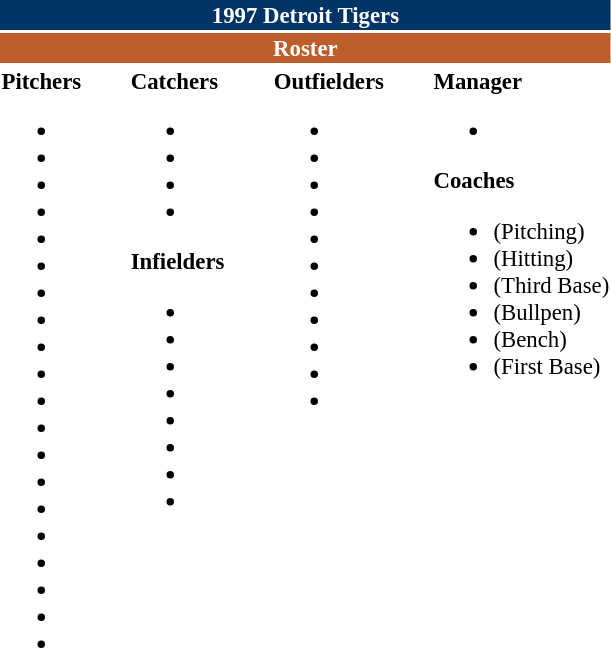<table class="toccolours" style="font-size: 95%;">
<tr>
<th colspan="10" style="background-color: #003366; color: white; text-align: center;">1997 Detroit Tigers</th>
</tr>
<tr>
<td colspan="10" style="background-color: #bd5d29; color: white; text-align: center;"><strong>Roster</strong></td>
</tr>
<tr>
<td valign="top"><strong>Pitchers</strong><br><ul><li></li><li></li><li></li><li></li><li></li><li></li><li></li><li></li><li></li><li></li><li></li><li></li><li></li><li></li><li></li><li></li><li></li><li></li><li></li><li></li></ul></td>
<td width="25px"></td>
<td valign="top"><strong>Catchers</strong><br><ul><li></li><li></li><li></li><li></li></ul><strong>Infielders</strong><ul><li></li><li></li><li></li><li></li><li></li><li></li><li></li><li></li></ul></td>
<td width="25px"></td>
<td valign="top"><strong>Outfielders</strong><br><ul><li></li><li></li><li></li><li></li><li></li><li></li><li></li><li></li><li></li><li></li><li></li></ul></td>
<td width="25px"></td>
<td valign="top"><strong>Manager</strong><br><ul><li></li></ul><strong>Coaches</strong><ul><li> (Pitching)</li><li> (Hitting)</li><li> (Third Base)</li><li> (Bullpen)</li><li> (Bench)</li><li> (First Base)</li></ul></td>
</tr>
<tr>
</tr>
</table>
